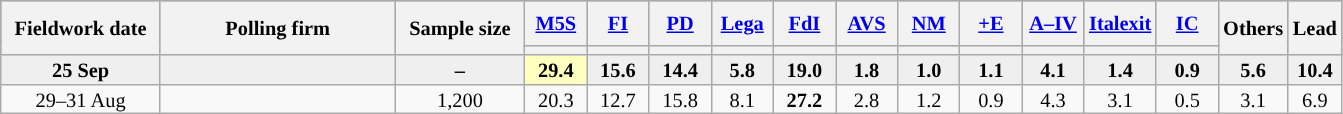<table class="wikitable mw-collapsible" style="text-align:center;font-size:85%;line-height:13px">
<tr style="height:30px; background-color:#8B8B8B">
<th rowspan="2" style="width:100px;">Fieldwork date</th>
<th rowspan="2" style="width:150px;">Polling firm</th>
<th rowspan="2" style="width:80px;">Sample size</th>
<th style="width:35px;"><a href='#'>M5S</a></th>
<th style="width:35px;"><a href='#'>FI</a></th>
<th style="width:35px;"><a href='#'>PD</a></th>
<th style="width:35px;"><a href='#'>Lega</a></th>
<th style="width:35px;"><a href='#'>FdI</a></th>
<th style="width:35px;"><a href='#'>AVS</a></th>
<th style="width:35px;"><a href='#'>NM</a></th>
<th style="width:35px;"><a href='#'>+E</a></th>
<th style="width:35px;"><a href='#'>A–IV</a></th>
<th style="width:35px;"><a href='#'>Italexit</a></th>
<th style="width:35px;"><a href='#'>IC</a></th>
<th rowspan="2" style="width:35px;">Others</th>
<th rowspan="2" style="width:25px;">Lead</th>
</tr>
<tr>
<th style="background:"></th>
<th style="background:"></th>
<th style="background:"></th>
<th style="background:"></th>
<th style="background:"></th>
<th style="background:"></th>
<th style="background:"></th>
<th style="background:"></th>
<th style="background:"></th>
<th style="background:"></th>
<th style="background:"></th>
</tr>
<tr style="background:#EFEFEF; font-weight:bold;">
<td>25 Sep</td>
<td></td>
<td>–</td>
<td style="background:#FFFFBF">29.4</td>
<td>15.6</td>
<td>14.4</td>
<td>5.8</td>
<td>19.0</td>
<td>1.8</td>
<td>1.0</td>
<td>1.1</td>
<td>4.1</td>
<td>1.4</td>
<td>0.9</td>
<td>5.6</td>
<td style="background:">10.4</td>
</tr>
<tr>
<td>29–31 Aug</td>
<td></td>
<td>1,200</td>
<td>20.3</td>
<td>12.7</td>
<td>15.8</td>
<td>8.1</td>
<td><strong>27.2</strong></td>
<td>2.8</td>
<td>1.2</td>
<td>0.9</td>
<td>4.3</td>
<td>3.1</td>
<td>0.5</td>
<td>3.1</td>
<td style="background:">6.9</td>
</tr>
</table>
